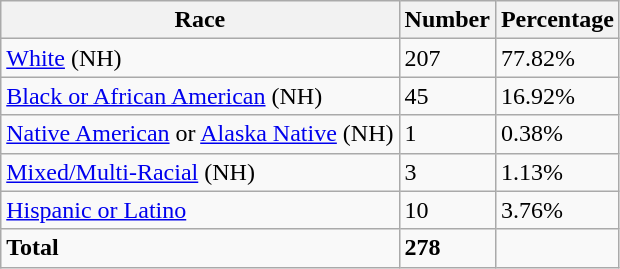<table class="wikitable">
<tr>
<th>Race</th>
<th>Number</th>
<th>Percentage</th>
</tr>
<tr>
<td><a href='#'>White</a> (NH)</td>
<td>207</td>
<td>77.82%</td>
</tr>
<tr>
<td><a href='#'>Black or African American</a> (NH)</td>
<td>45</td>
<td>16.92%</td>
</tr>
<tr>
<td><a href='#'>Native American</a> or <a href='#'>Alaska Native</a> (NH)</td>
<td>1</td>
<td>0.38%</td>
</tr>
<tr>
<td><a href='#'>Mixed/Multi-Racial</a> (NH)</td>
<td>3</td>
<td>1.13%</td>
</tr>
<tr>
<td><a href='#'>Hispanic or Latino</a></td>
<td>10</td>
<td>3.76%</td>
</tr>
<tr>
<td><strong>Total</strong></td>
<td><strong>278</strong></td>
<td></td>
</tr>
</table>
